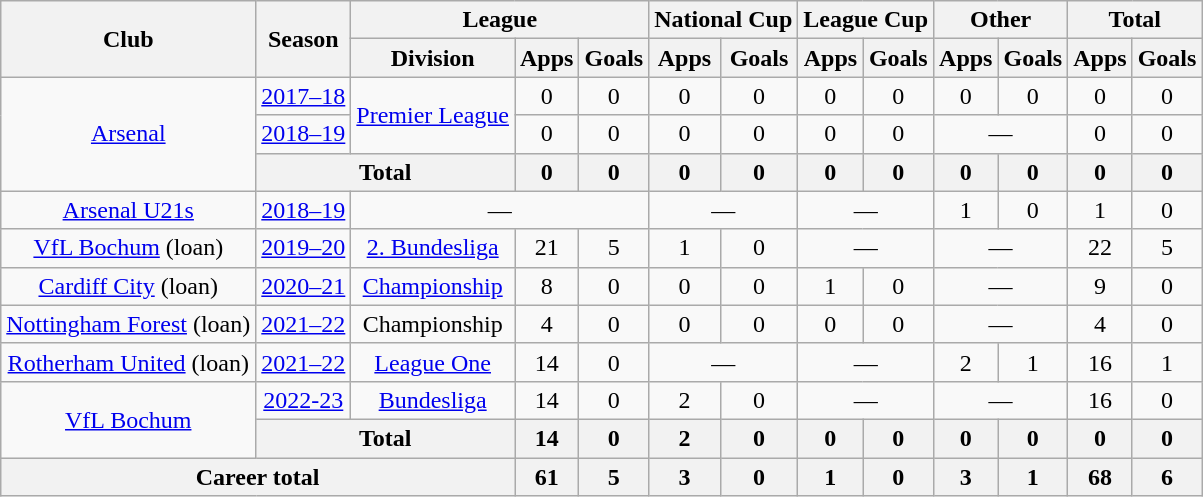<table class="wikitable" style="text-align:center">
<tr>
<th rowspan="2">Club</th>
<th rowspan="2">Season</th>
<th colspan="3">League</th>
<th colspan="2">National Cup</th>
<th colspan="2">League Cup</th>
<th colspan="2">Other</th>
<th colspan="2">Total</th>
</tr>
<tr>
<th>Division</th>
<th>Apps</th>
<th>Goals</th>
<th>Apps</th>
<th>Goals</th>
<th>Apps</th>
<th>Goals</th>
<th>Apps</th>
<th>Goals</th>
<th>Apps</th>
<th>Goals</th>
</tr>
<tr>
<td rowspan="3"><a href='#'>Arsenal</a></td>
<td><a href='#'>2017–18</a></td>
<td rowspan="2"><a href='#'>Premier League</a></td>
<td>0</td>
<td>0</td>
<td>0</td>
<td>0</td>
<td>0</td>
<td>0</td>
<td>0</td>
<td>0</td>
<td>0</td>
<td>0</td>
</tr>
<tr>
<td><a href='#'>2018–19</a></td>
<td>0</td>
<td>0</td>
<td>0</td>
<td>0</td>
<td>0</td>
<td>0</td>
<td colspan="2">—</td>
<td>0</td>
<td>0</td>
</tr>
<tr>
<th colspan="2">Total</th>
<th>0</th>
<th>0</th>
<th>0</th>
<th>0</th>
<th>0</th>
<th>0</th>
<th>0</th>
<th>0</th>
<th>0</th>
<th>0</th>
</tr>
<tr>
<td><a href='#'>Arsenal U21s</a></td>
<td><a href='#'>2018–19</a></td>
<td colspan="3">—</td>
<td colspan="2">—</td>
<td colspan="2">—</td>
<td>1</td>
<td>0</td>
<td>1</td>
<td>0</td>
</tr>
<tr>
<td><a href='#'>VfL Bochum</a> (loan)</td>
<td><a href='#'>2019–20</a></td>
<td><a href='#'>2. Bundesliga</a></td>
<td>21</td>
<td>5</td>
<td>1</td>
<td>0</td>
<td colspan="2">—</td>
<td colspan="2">—</td>
<td>22</td>
<td>5</td>
</tr>
<tr>
<td><a href='#'>Cardiff City</a> (loan)</td>
<td><a href='#'>2020–21</a></td>
<td><a href='#'>Championship</a></td>
<td>8</td>
<td>0</td>
<td>0</td>
<td>0</td>
<td>1</td>
<td>0</td>
<td colspan="2">—</td>
<td>9</td>
<td>0</td>
</tr>
<tr>
<td><a href='#'>Nottingham Forest</a> (loan)</td>
<td><a href='#'>2021–22</a></td>
<td>Championship</td>
<td>4</td>
<td>0</td>
<td>0</td>
<td>0</td>
<td>0</td>
<td>0</td>
<td colspan="2">—</td>
<td>4</td>
<td>0</td>
</tr>
<tr>
<td><a href='#'>Rotherham United</a> (loan)</td>
<td><a href='#'>2021–22</a></td>
<td><a href='#'>League One</a></td>
<td>14</td>
<td>0</td>
<td colspan="2">—</td>
<td colspan="2">—</td>
<td>2</td>
<td>1</td>
<td>16</td>
<td>1</td>
</tr>
<tr>
<td rowspan="2"><a href='#'>VfL Bochum</a></td>
<td><a href='#'>2022-23</a></td>
<td><a href='#'>Bundesliga</a></td>
<td>14</td>
<td>0</td>
<td>2</td>
<td>0</td>
<td colspan="2">—</td>
<td colspan="2">—</td>
<td>16</td>
<td>0</td>
</tr>
<tr>
<th colspan="2">Total</th>
<th>14</th>
<th>0</th>
<th>2</th>
<th>0</th>
<th>0</th>
<th>0</th>
<th>0</th>
<th>0</th>
<th>0</th>
<th>0</th>
</tr>
<tr>
<th colspan="3">Career total</th>
<th>61</th>
<th>5</th>
<th>3</th>
<th>0</th>
<th>1</th>
<th>0</th>
<th>3</th>
<th>1</th>
<th>68</th>
<th>6</th>
</tr>
</table>
